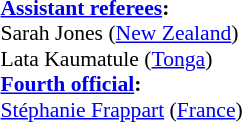<table width=50% style="font-size: 90%">
<tr>
<td><br><strong><a href='#'>Assistant referees</a>:</strong>
<br>Sarah Jones (<a href='#'>New Zealand</a>)
<br>Lata Kaumatule (<a href='#'>Tonga</a>)
<br><strong><a href='#'>Fourth official</a>:</strong>
<br><a href='#'>Stéphanie Frappart</a> (<a href='#'>France</a>)</td>
</tr>
</table>
